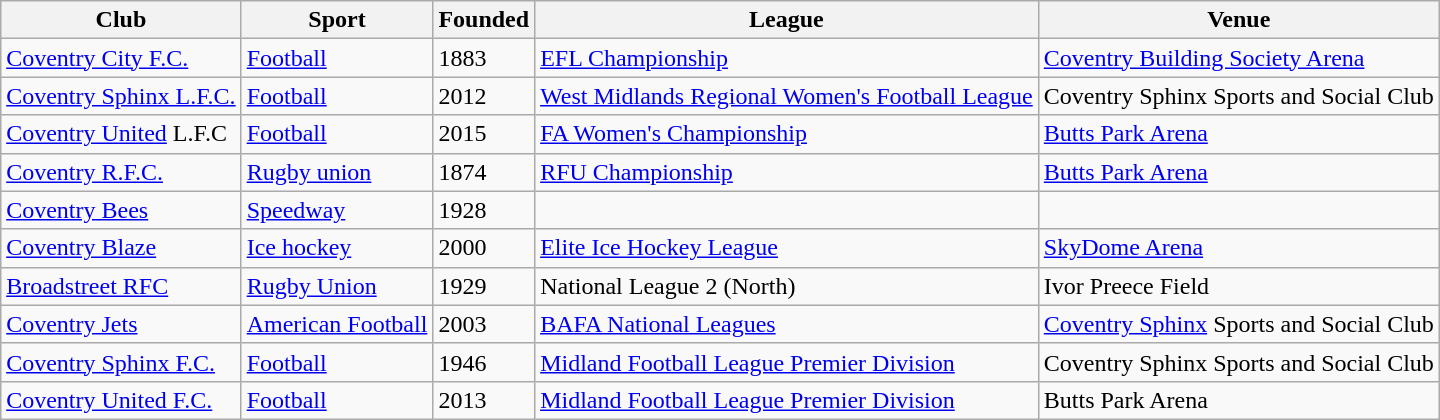<table class="wikitable" style="margin:auto;">
<tr>
<th>Club</th>
<th>Sport</th>
<th>Founded</th>
<th>League</th>
<th>Venue</th>
</tr>
<tr>
<td><a href='#'>Coventry City F.C.</a></td>
<td><a href='#'>Football</a></td>
<td>1883</td>
<td><a href='#'>EFL Championship</a></td>
<td><a href='#'>Coventry Building Society Arena</a></td>
</tr>
<tr>
<td><a href='#'>Coventry Sphinx L.F.C.</a></td>
<td><a href='#'>Football</a></td>
<td>2012</td>
<td><a href='#'>West Midlands Regional Women's Football League</a></td>
<td>Coventry Sphinx Sports and Social Club</td>
</tr>
<tr>
<td><a href='#'>Coventry United</a> L.F.C</td>
<td><a href='#'>Football</a></td>
<td>2015</td>
<td><a href='#'>FA Women's Championship</a></td>
<td><a href='#'>Butts Park Arena</a></td>
</tr>
<tr>
<td><a href='#'>Coventry R.F.C.</a></td>
<td><a href='#'>Rugby union</a></td>
<td>1874</td>
<td><a href='#'>RFU Championship</a></td>
<td><a href='#'>Butts Park Arena</a></td>
</tr>
<tr>
<td><a href='#'>Coventry Bees</a></td>
<td><a href='#'>Speedway</a></td>
<td>1928</td>
<td></td>
<td></td>
</tr>
<tr>
<td><a href='#'>Coventry Blaze</a></td>
<td><a href='#'>Ice hockey</a></td>
<td>2000</td>
<td><a href='#'>Elite Ice Hockey League</a></td>
<td><a href='#'>SkyDome Arena</a></td>
</tr>
<tr>
<td><a href='#'>Broadstreet RFC</a></td>
<td><a href='#'>Rugby Union</a></td>
<td>1929</td>
<td>National League 2 (North)</td>
<td>Ivor Preece Field</td>
</tr>
<tr>
<td><a href='#'>Coventry Jets</a></td>
<td><a href='#'>American Football</a></td>
<td>2003</td>
<td><a href='#'>BAFA National Leagues</a></td>
<td><a href='#'>Coventry Sphinx</a> Sports and Social Club</td>
</tr>
<tr>
<td><a href='#'>Coventry Sphinx F.C.</a></td>
<td><a href='#'>Football</a></td>
<td>1946</td>
<td><a href='#'>Midland Football League Premier Division</a></td>
<td>Coventry Sphinx Sports and Social Club</td>
</tr>
<tr>
<td><a href='#'>Coventry United F.C.</a></td>
<td><a href='#'>Football</a></td>
<td>2013</td>
<td><a href='#'>Midland Football League Premier Division</a></td>
<td>Butts Park Arena</td>
</tr>
</table>
